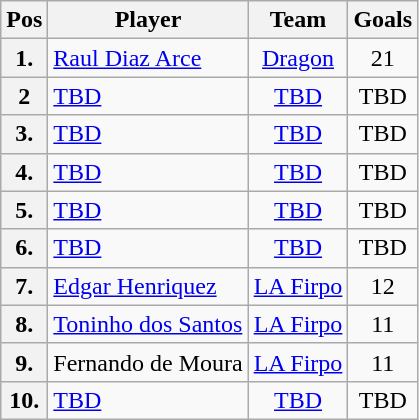<table class="wikitable">
<tr>
<th align="center">Pos</th>
<th align="center">Player</th>
<th align="center">Team</th>
<th align="center">Goals</th>
</tr>
<tr>
<th align="center">1.</th>
<td>  <a href='#'>Raul Diaz Arce</a></td>
<td align="center"><a href='#'>Dragon</a></td>
<td align="center">21</td>
</tr>
<tr>
<th align="center">2</th>
<td>  <a href='#'>TBD</a></td>
<td align="center"><a href='#'>TBD</a></td>
<td align="center">TBD</td>
</tr>
<tr>
<th align="center">3.</th>
<td>  <a href='#'>TBD</a></td>
<td align="center"><a href='#'>TBD</a></td>
<td align="center">TBD</td>
</tr>
<tr>
<th align="center">4.</th>
<td>  <a href='#'>TBD</a></td>
<td align="center"><a href='#'>TBD</a></td>
<td align="center">TBD</td>
</tr>
<tr>
<th align="center">5.</th>
<td>  <a href='#'>TBD</a></td>
<td align="center"><a href='#'>TBD</a></td>
<td align="center">TBD</td>
</tr>
<tr>
<th align="center">6.</th>
<td>  <a href='#'>TBD</a></td>
<td align="center"><a href='#'>TBD</a></td>
<td align="center">TBD</td>
</tr>
<tr>
<th align="center">7.</th>
<td>  <a href='#'>Edgar Henriquez</a></td>
<td align="center"><a href='#'>LA Firpo</a></td>
<td align="center">12</td>
</tr>
<tr>
<th align="center">8.</th>
<td>  <a href='#'>Toninho dos Santos</a></td>
<td align="center"><a href='#'>LA Firpo</a></td>
<td align="center">11</td>
</tr>
<tr>
<th align="center">9.</th>
<td>  Fernando de Moura</td>
<td align="center"><a href='#'>LA Firpo</a></td>
<td align="center">11</td>
</tr>
<tr>
<th align="center">10.</th>
<td>  <a href='#'>TBD</a></td>
<td align="center"><a href='#'>TBD</a></td>
<td align="center">TBD</td>
</tr>
</table>
